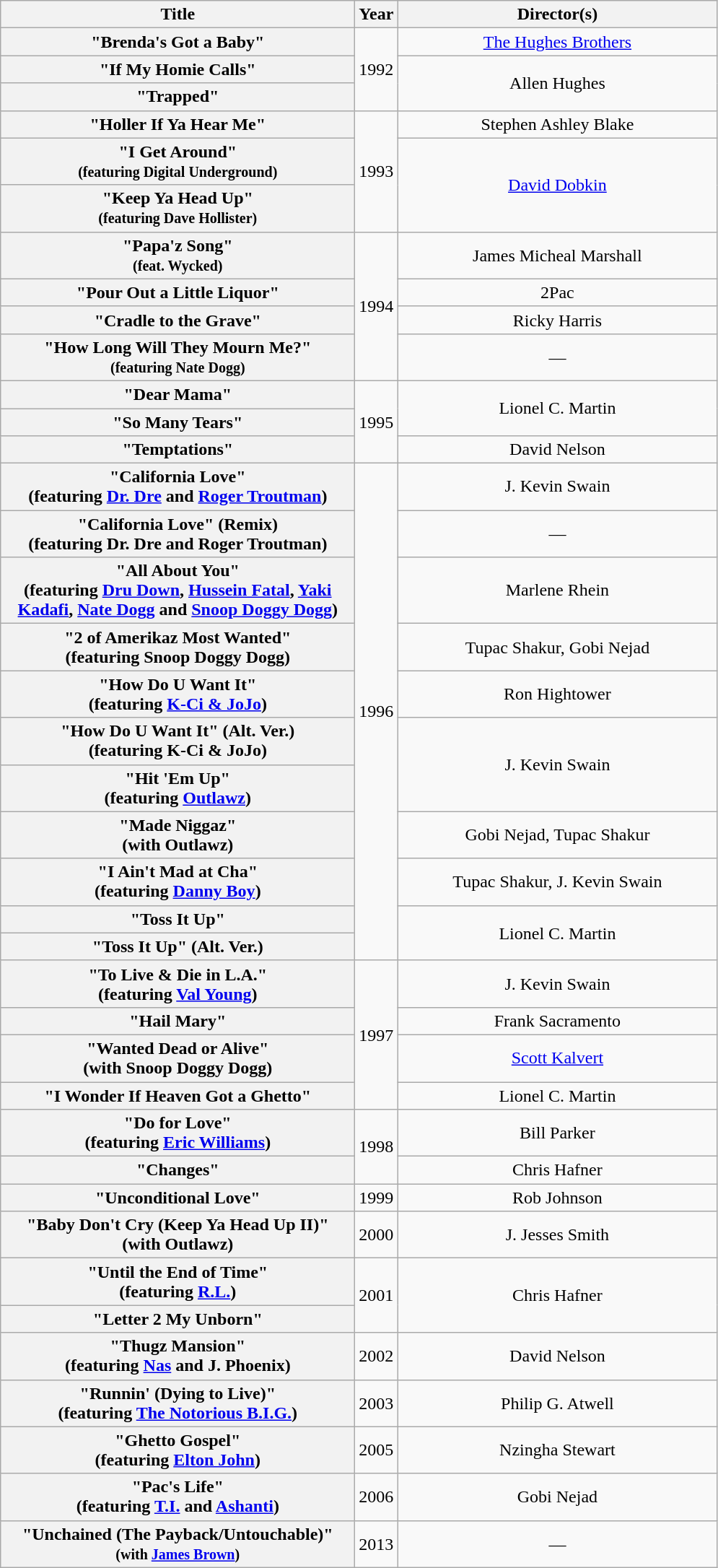<table class="wikitable plainrowheaders" style="text-align:center;">
<tr>
<th scope="col" style="width:20em;">Title</th>
<th scope="col">Year</th>
<th scope="col" style="width:18em;">Director(s)</th>
</tr>
<tr>
<th scope="row">"Brenda's Got a Baby"</th>
<td rowspan="3">1992</td>
<td><a href='#'>The Hughes Brothers</a></td>
</tr>
<tr>
<th scope="row">"If My Homie Calls"</th>
<td rowspan="2">Allen Hughes</td>
</tr>
<tr>
<th scope="row">"Trapped"</th>
</tr>
<tr>
<th scope="row">"Holler If Ya Hear Me"</th>
<td rowspan="3">1993</td>
<td>Stephen Ashley Blake</td>
</tr>
<tr>
<th scope="row">"I Get Around" <br><small>(featuring Digital Underground)</small></th>
<td rowspan="2"><a href='#'>David Dobkin</a></td>
</tr>
<tr>
<th scope="row">"Keep Ya Head Up" <br><small>(featuring Dave Hollister)</small></th>
</tr>
<tr>
<th scope="row">"Papa'z Song" <br><small>(feat. Wycked)</small></th>
<td rowspan="4">1994</td>
<td>James Micheal Marshall</td>
</tr>
<tr>
<th scope="row">"Pour Out a Little Liquor"</th>
<td>2Pac</td>
</tr>
<tr>
<th scope="row">"Cradle to the Grave"</th>
<td>Ricky Harris</td>
</tr>
<tr>
<th scope="row">"How Long Will They Mourn Me?" <br><small>(featuring Nate Dogg)</small></th>
<td>—</td>
</tr>
<tr>
<th scope="row">"Dear Mama"</th>
<td rowspan="3">1995</td>
<td rowspan="2">Lionel C. Martin</td>
</tr>
<tr>
<th scope="row">"So Many Tears"</th>
</tr>
<tr>
<th scope="row">"Temptations"</th>
<td>David Nelson</td>
</tr>
<tr>
<th scope="row">"California Love"<br><span>(featuring <a href='#'>Dr. Dre</a> and <a href='#'>Roger Troutman</a>)</span></th>
<td rowspan="11">1996</td>
<td>J. Kevin Swain</td>
</tr>
<tr>
<th scope="row">"California Love" (Remix)<br><span>(featuring Dr. Dre and Roger Troutman)</span></th>
<td>—</td>
</tr>
<tr>
<th scope="row">"All About You"<br><span>(featuring <a href='#'>Dru Down</a>, <a href='#'>Hussein Fatal</a>, <a href='#'>Yaki Kadafi</a>, <a href='#'>Nate Dogg</a> and <a href='#'>Snoop Doggy Dogg</a>)</span></th>
<td>Marlene Rhein</td>
</tr>
<tr>
<th scope="row">"2 of Amerikaz Most Wanted"<br><span>(featuring Snoop Doggy Dogg)</span></th>
<td>Tupac Shakur, Gobi Nejad</td>
</tr>
<tr>
<th scope="row">"How Do U Want It"<br><span>(featuring <a href='#'>K-Ci & JoJo</a>)</span></th>
<td>Ron Hightower</td>
</tr>
<tr>
<th scope="row">"How Do U Want It" (Alt. Ver.)<br><span>(featuring K-Ci & JoJo)</span></th>
<td rowspan="2">J. Kevin Swain</td>
</tr>
<tr>
<th scope="row">"Hit 'Em Up"<br><span>(featuring <a href='#'>Outlawz</a>)</span></th>
</tr>
<tr>
<th scope="row">"Made Niggaz"<br><span>(with Outlawz)</span></th>
<td>Gobi Nejad, Tupac Shakur</td>
</tr>
<tr>
<th scope="row">"I Ain't Mad at Cha"<br><span>(featuring <a href='#'>Danny Boy</a>)</span></th>
<td>Tupac Shakur, J. Kevin Swain</td>
</tr>
<tr>
<th scope="row">"Toss It Up"</th>
<td rowspan="2">Lionel C. Martin</td>
</tr>
<tr>
<th scope="row">"Toss It Up" (Alt. Ver.)</th>
</tr>
<tr>
<th scope="row">"To Live & Die in L.A."<br><span>(featuring <a href='#'>Val Young</a>)</span></th>
<td rowspan="4">1997</td>
<td>J. Kevin Swain</td>
</tr>
<tr>
<th scope="row">"Hail Mary"</th>
<td>Frank Sacramento</td>
</tr>
<tr>
<th scope="row">"Wanted Dead or Alive"<br><span>(with Snoop Doggy Dogg)</span></th>
<td><a href='#'>Scott Kalvert</a></td>
</tr>
<tr>
<th scope="row">"I Wonder If Heaven Got a Ghetto"</th>
<td>Lionel C. Martin</td>
</tr>
<tr>
<th scope="row">"Do for Love"<br><span>(featuring <a href='#'>Eric Williams</a>)</span></th>
<td rowspan="2">1998</td>
<td>Bill Parker</td>
</tr>
<tr>
<th scope="row">"Changes"</th>
<td>Chris Hafner</td>
</tr>
<tr>
<th scope="row">"Unconditional Love"</th>
<td>1999</td>
<td>Rob Johnson</td>
</tr>
<tr>
<th scope="row">"Baby Don't Cry (Keep Ya Head Up II)"<br><span>(with Outlawz)</span></th>
<td>2000</td>
<td>J. Jesses Smith</td>
</tr>
<tr>
<th scope="row">"Until the End of Time"<br><span>(featuring <a href='#'>R.L.</a>)</span></th>
<td rowspan="2">2001</td>
<td rowspan="2">Chris Hafner</td>
</tr>
<tr>
<th scope="row">"Letter 2 My Unborn"</th>
</tr>
<tr>
<th scope="row">"Thugz Mansion"<br><span>(featuring <a href='#'>Nas</a> and J. Phoenix)</span></th>
<td>2002</td>
<td>David Nelson</td>
</tr>
<tr>
<th scope="row">"Runnin' (Dying to Live)"<br><span>(featuring <a href='#'>The Notorious B.I.G.</a>)</span></th>
<td>2003</td>
<td>Philip G. Atwell</td>
</tr>
<tr>
<th scope="row">"Ghetto Gospel"<br><span>(featuring <a href='#'>Elton John</a>)</span></th>
<td>2005</td>
<td>Nzingha Stewart</td>
</tr>
<tr>
<th scope="row">"Pac's Life"<br><span>(featuring <a href='#'>T.I.</a> and <a href='#'>Ashanti</a>)</span></th>
<td>2006</td>
<td>Gobi Nejad</td>
</tr>
<tr>
<th scope="row">"Unchained (The Payback/Untouchable)"<br><small>(with <a href='#'>James Brown</a>)</small></th>
<td>2013</td>
<td>—</td>
</tr>
</table>
